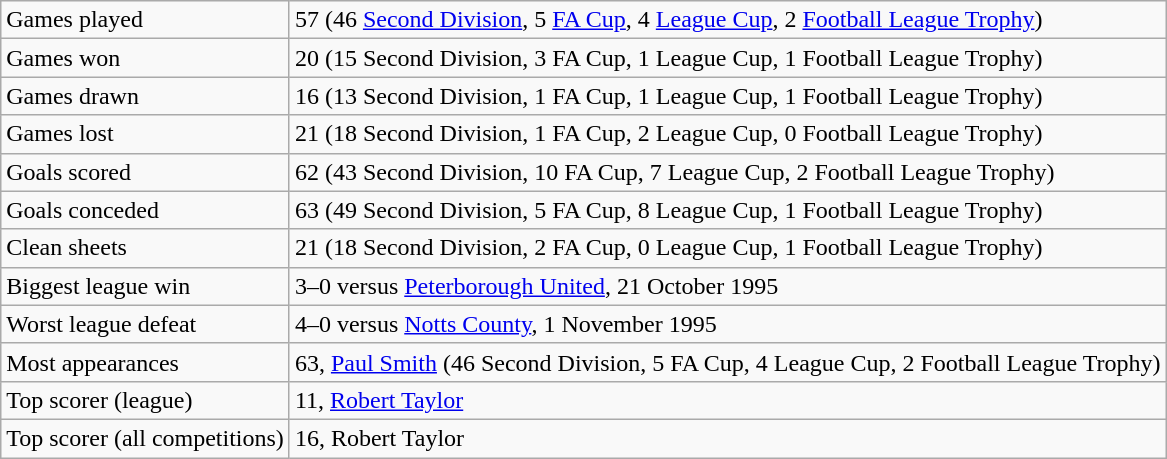<table class="wikitable">
<tr>
<td>Games played</td>
<td>57 (46 <a href='#'>Second Division</a>, 5 <a href='#'>FA Cup</a>, 4 <a href='#'>League Cup</a>, 2 <a href='#'>Football League Trophy</a>)</td>
</tr>
<tr>
<td>Games won</td>
<td>20 (15 Second Division, 3 FA Cup, 1 League Cup, 1 Football League Trophy)</td>
</tr>
<tr>
<td>Games drawn</td>
<td>16 (13 Second Division, 1 FA Cup, 1 League Cup, 1 Football League Trophy)</td>
</tr>
<tr>
<td>Games lost</td>
<td>21 (18 Second Division, 1 FA Cup, 2 League Cup, 0 Football League Trophy)</td>
</tr>
<tr>
<td>Goals scored</td>
<td>62 (43 Second Division, 10 FA Cup, 7 League Cup, 2 Football League Trophy)</td>
</tr>
<tr>
<td>Goals conceded</td>
<td>63 (49 Second Division, 5 FA Cup, 8 League Cup, 1 Football League Trophy)</td>
</tr>
<tr>
<td>Clean sheets</td>
<td>21 (18 Second Division, 2 FA Cup, 0 League Cup, 1 Football League Trophy)</td>
</tr>
<tr>
<td>Biggest league win</td>
<td>3–0 versus <a href='#'>Peterborough United</a>, 21 October 1995</td>
</tr>
<tr>
<td>Worst league defeat</td>
<td>4–0 versus <a href='#'>Notts County</a>, 1 November 1995</td>
</tr>
<tr>
<td>Most appearances</td>
<td>63, <a href='#'>Paul Smith</a> (46 Second Division, 5 FA Cup, 4 League Cup, 2 Football League Trophy)</td>
</tr>
<tr>
<td>Top scorer (league)</td>
<td>11, <a href='#'>Robert Taylor</a></td>
</tr>
<tr>
<td>Top scorer (all competitions)</td>
<td>16, Robert Taylor</td>
</tr>
</table>
